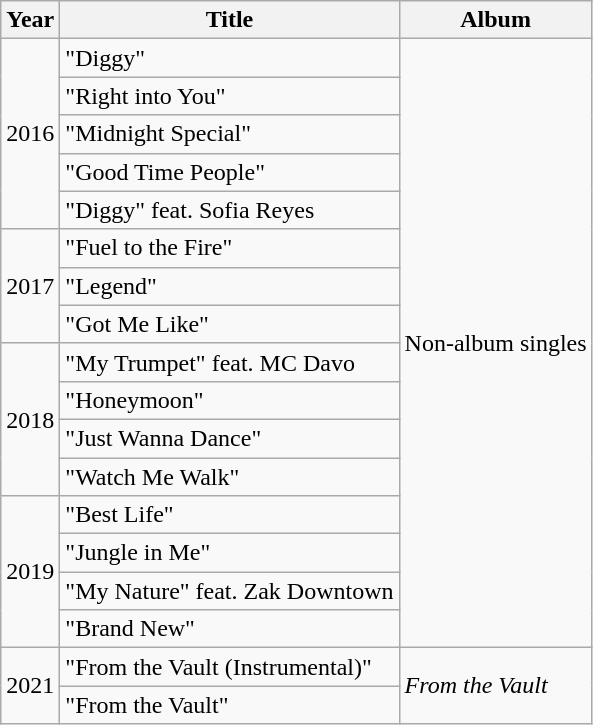<table class="wikitable">
<tr>
<th>Year</th>
<th>Title</th>
<th>Album</th>
</tr>
<tr>
<td rowspan="5">2016</td>
<td>"Diggy"</td>
<td rowspan="16">Non-album singles</td>
</tr>
<tr>
<td>"Right into You"</td>
</tr>
<tr>
<td>"Midnight Special"</td>
</tr>
<tr>
<td>"Good Time People"</td>
</tr>
<tr>
<td>"Diggy" feat. Sofia Reyes</td>
</tr>
<tr>
<td rowspan="3">2017</td>
<td>"Fuel to the Fire"</td>
</tr>
<tr>
<td>"Legend"</td>
</tr>
<tr>
<td>"Got Me Like"</td>
</tr>
<tr>
<td rowspan="4">2018</td>
<td>"My Trumpet" feat. MC Davo</td>
</tr>
<tr>
<td>"Honeymoon"</td>
</tr>
<tr>
<td>"Just Wanna Dance"</td>
</tr>
<tr>
<td>"Watch Me Walk"</td>
</tr>
<tr>
<td rowspan="4">2019</td>
<td>"Best Life"</td>
</tr>
<tr>
<td>"Jungle in Me"</td>
</tr>
<tr>
<td>"My Nature" feat. Zak Downtown</td>
</tr>
<tr>
<td>"Brand New"</td>
</tr>
<tr>
<td rowspan="2">2021</td>
<td>"From the Vault (Instrumental)"</td>
<td rowspan="2"><em>From the Vault</em></td>
</tr>
<tr>
<td>"From the Vault"</td>
</tr>
</table>
